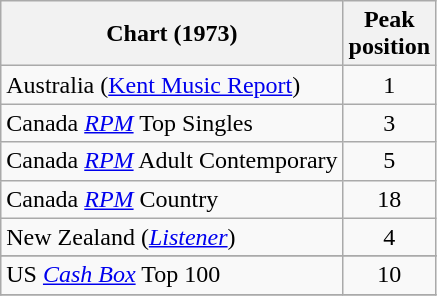<table class="wikitable sortable">
<tr>
<th>Chart (1973)</th>
<th>Peak<br>position</th>
</tr>
<tr>
<td>Australia (<a href='#'>Kent Music Report</a>)</td>
<td align="center">1</td>
</tr>
<tr>
<td>Canada <em><a href='#'>RPM</a></em> Top Singles</td>
<td style="text-align:center;">3</td>
</tr>
<tr>
<td>Canada <em><a href='#'>RPM</a></em> Adult Contemporary</td>
<td style="text-align:center;">5</td>
</tr>
<tr>
<td>Canada <em><a href='#'>RPM</a></em> Country</td>
<td style="text-align:center;">18</td>
</tr>
<tr>
<td>New Zealand (<em><a href='#'>Listener</a></em>)</td>
<td style="text-align:center;">4</td>
</tr>
<tr>
</tr>
<tr>
</tr>
<tr>
</tr>
<tr>
<td>US <a href='#'><em>Cash Box</em></a> Top 100</td>
<td style="text-align:center;">10</td>
</tr>
<tr>
</tr>
</table>
